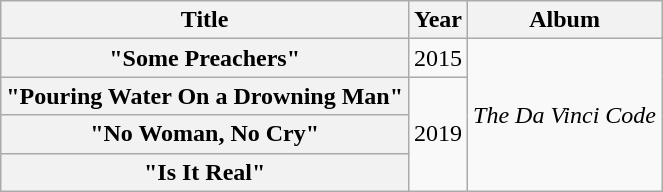<table class="wikitable plainrowheaders">
<tr>
<th>Title</th>
<th>Year</th>
<th>Album</th>
</tr>
<tr>
<th scope="row">"Some Preachers"</th>
<td>2015</td>
<td rowspan="4"><em>The Da Vinci Code</em></td>
</tr>
<tr>
<th scope="row">"Pouring Water On a Drowning Man"<br></th>
<td rowspan="3">2019</td>
</tr>
<tr>
<th scope="row">"No Woman, No Cry"</th>
</tr>
<tr>
<th scope="row">"Is It Real"</th>
</tr>
</table>
